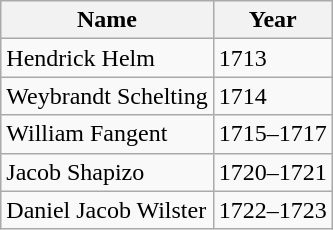<table Class = "wikitable" style = "float:right">
<tr>
<th>Name</th>
<th>Year</th>
</tr>
<tr>
<td>Hendrick Helm</td>
<td>1713</td>
</tr>
<tr>
<td>Weybrandt Schelting</td>
<td>1714</td>
</tr>
<tr>
<td>William Fangent</td>
<td>1715–1717</td>
</tr>
<tr>
<td>Jacob Shapizo</td>
<td>1720–1721</td>
</tr>
<tr>
<td>Daniel Jacob Wilster</td>
<td>1722–1723</td>
</tr>
</table>
